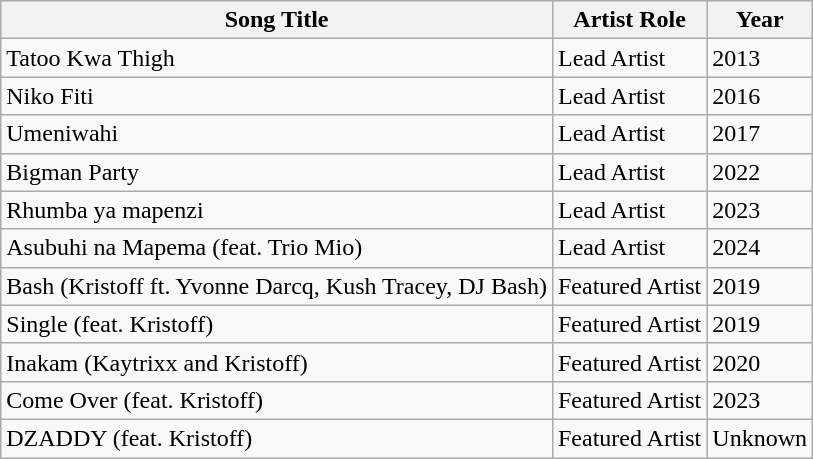<table class="wikitable sortable">
<tr>
<th>Song Title</th>
<th>Artist Role</th>
<th>Year</th>
</tr>
<tr>
<td>Tatoo Kwa Thigh</td>
<td>Lead Artist</td>
<td>2013</td>
</tr>
<tr>
<td>Niko Fiti</td>
<td>Lead Artist</td>
<td>2016</td>
</tr>
<tr>
<td>Umeniwahi</td>
<td>Lead Artist</td>
<td>2017</td>
</tr>
<tr>
<td>Bigman Party</td>
<td>Lead Artist</td>
<td>2022</td>
</tr>
<tr>
<td>Rhumba ya mapenzi</td>
<td>Lead Artist</td>
<td>2023</td>
</tr>
<tr>
<td>Asubuhi na Mapema (feat. Trio Mio)</td>
<td>Lead Artist</td>
<td>2024</td>
</tr>
<tr>
<td>Bash (Kristoff ft. Yvonne Darcq, Kush Tracey, DJ Bash)</td>
<td>Featured Artist</td>
<td>2019</td>
</tr>
<tr>
<td>Single (feat. Kristoff)</td>
<td>Featured Artist</td>
<td>2019</td>
</tr>
<tr>
<td>Inakam (Kaytrixx and Kristoff)</td>
<td>Featured Artist</td>
<td>2020</td>
</tr>
<tr>
<td>Come Over (feat. Kristoff)</td>
<td>Featured Artist</td>
<td>2023</td>
</tr>
<tr>
<td>DZADDY (feat. Kristoff)</td>
<td>Featured Artist</td>
<td>Unknown</td>
</tr>
</table>
